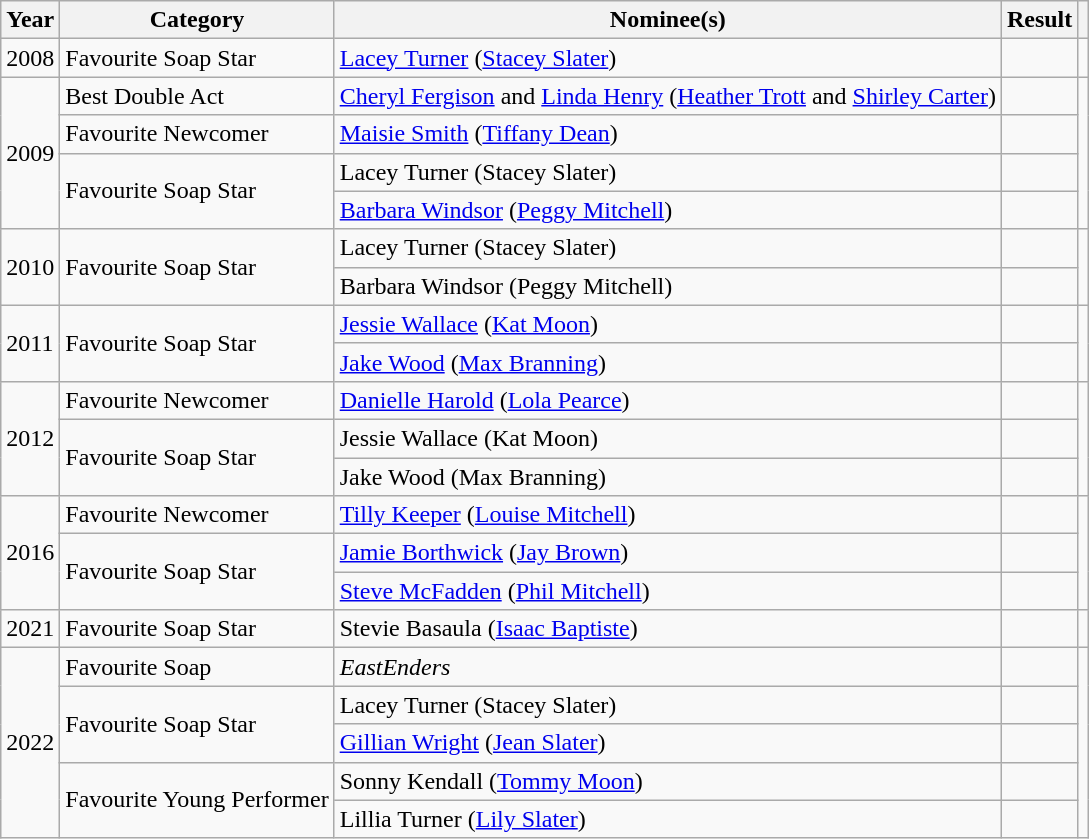<table class="wikitable">
<tr>
<th>Year</th>
<th>Category</th>
<th>Nominee(s)</th>
<th>Result</th>
<th></th>
</tr>
<tr>
<td>2008</td>
<td>Favourite Soap Star</td>
<td><a href='#'>Lacey Turner</a> (<a href='#'>Stacey Slater</a>)</td>
<td></td>
<td align="center"></td>
</tr>
<tr>
<td rowspan="4">2009</td>
<td>Best Double Act</td>
<td><a href='#'>Cheryl Fergison</a> and <a href='#'>Linda Henry</a> (<a href='#'>Heather Trott</a> and <a href='#'>Shirley Carter</a>)</td>
<td></td>
<td rowspan="4" align="center"><br><br></td>
</tr>
<tr>
<td>Favourite Newcomer</td>
<td><a href='#'>Maisie Smith</a> (<a href='#'>Tiffany Dean</a>)</td>
<td></td>
</tr>
<tr>
<td rowspan="2">Favourite Soap Star</td>
<td>Lacey Turner (Stacey Slater)</td>
<td></td>
</tr>
<tr>
<td><a href='#'>Barbara Windsor</a> (<a href='#'>Peggy Mitchell</a>)</td>
<td></td>
</tr>
<tr>
<td rowspan="2">2010</td>
<td rowspan="2">Favourite Soap Star</td>
<td>Lacey Turner (Stacey Slater)</td>
<td></td>
<td rowspan="2" align="center"><br></td>
</tr>
<tr>
<td>Barbara Windsor (Peggy Mitchell)</td>
<td></td>
</tr>
<tr>
<td rowspan="2">2011</td>
<td rowspan="2">Favourite Soap Star</td>
<td><a href='#'>Jessie Wallace</a> (<a href='#'>Kat Moon</a>)</td>
<td></td>
<td rowspan="2" align="center"></td>
</tr>
<tr>
<td><a href='#'>Jake Wood</a> (<a href='#'>Max Branning</a>)</td>
<td></td>
</tr>
<tr>
<td rowspan="3">2012</td>
<td>Favourite Newcomer</td>
<td><a href='#'>Danielle Harold</a> (<a href='#'>Lola Pearce</a>)</td>
<td></td>
<td rowspan="3" align="center"><br></td>
</tr>
<tr>
<td rowspan="2">Favourite Soap Star</td>
<td>Jessie Wallace (Kat Moon)</td>
<td></td>
</tr>
<tr>
<td>Jake Wood (Max Branning)</td>
<td></td>
</tr>
<tr>
<td rowspan="3">2016</td>
<td>Favourite Newcomer</td>
<td><a href='#'>Tilly Keeper</a> (<a href='#'>Louise Mitchell</a>)</td>
<td></td>
<td rowspan="3" align="center"><br></td>
</tr>
<tr>
<td rowspan="2">Favourite Soap Star</td>
<td><a href='#'>Jamie Borthwick</a> (<a href='#'>Jay Brown</a>)</td>
<td></td>
</tr>
<tr>
<td><a href='#'>Steve McFadden</a> (<a href='#'>Phil Mitchell</a>)</td>
<td></td>
</tr>
<tr>
<td>2021</td>
<td>Favourite Soap Star</td>
<td>Stevie Basaula (<a href='#'>Isaac Baptiste</a>)</td>
<td></td>
<td align="center"></td>
</tr>
<tr>
<td rowspan="5">2022</td>
<td>Favourite Soap</td>
<td><em>EastEnders</em></td>
<td></td>
<td rowspan="5" align="center"><br></td>
</tr>
<tr>
<td rowspan="2">Favourite Soap Star</td>
<td>Lacey Turner (Stacey Slater)</td>
<td></td>
</tr>
<tr>
<td><a href='#'>Gillian Wright</a> (<a href='#'>Jean Slater</a>)</td>
<td></td>
</tr>
<tr>
<td rowspan="2">Favourite Young Performer</td>
<td>Sonny Kendall (<a href='#'>Tommy Moon</a>)</td>
<td></td>
</tr>
<tr>
<td>Lillia Turner (<a href='#'>Lily Slater</a>)</td>
<td></td>
</tr>
</table>
